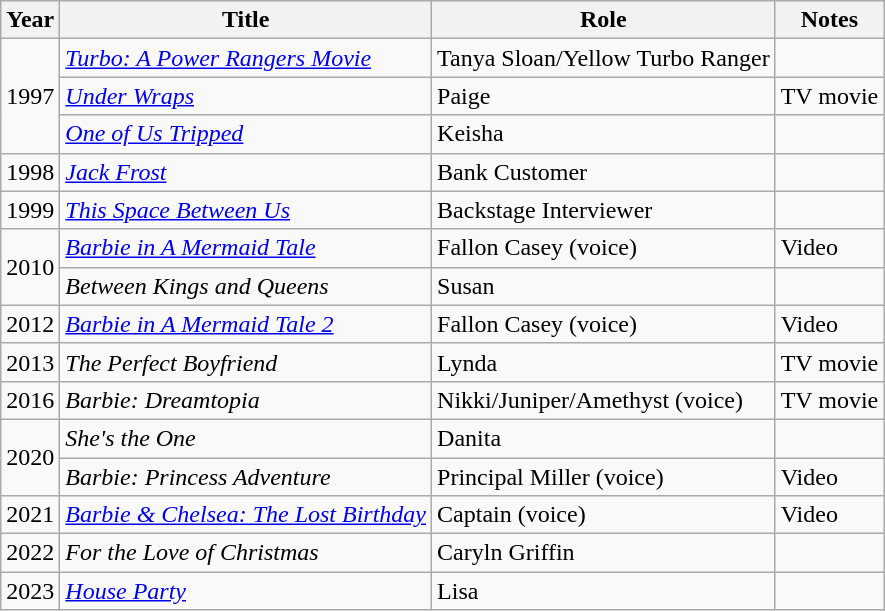<table class="wikitable plainrowheaders sortable" style="margin-right: 0;">
<tr>
<th>Year</th>
<th>Title</th>
<th>Role</th>
<th>Notes</th>
</tr>
<tr>
<td rowspan=3>1997</td>
<td><em><a href='#'>Turbo: A Power Rangers Movie</a></em></td>
<td>Tanya Sloan/Yellow Turbo Ranger</td>
<td></td>
</tr>
<tr>
<td><em><a href='#'>Under Wraps</a></em></td>
<td>Paige</td>
<td>TV movie</td>
</tr>
<tr>
<td><em><a href='#'>One of Us Tripped</a></em></td>
<td>Keisha</td>
<td></td>
</tr>
<tr>
<td>1998</td>
<td><em><a href='#'>Jack Frost</a></em></td>
<td>Bank Customer</td>
<td></td>
</tr>
<tr>
<td>1999</td>
<td><em><a href='#'>This Space Between Us</a></em></td>
<td>Backstage Interviewer</td>
<td></td>
</tr>
<tr>
<td rowspan=2>2010</td>
<td><em><a href='#'>Barbie in A Mermaid Tale</a></em></td>
<td>Fallon Casey (voice)</td>
<td>Video</td>
</tr>
<tr>
<td><em>Between Kings and Queens</em></td>
<td>Susan</td>
<td></td>
</tr>
<tr>
<td>2012</td>
<td><em><a href='#'>Barbie in A Mermaid Tale 2</a></em></td>
<td>Fallon Casey (voice)</td>
<td>Video</td>
</tr>
<tr>
<td>2013</td>
<td><em>The Perfect Boyfriend</em></td>
<td>Lynda</td>
<td>TV movie</td>
</tr>
<tr>
<td>2016</td>
<td><em>Barbie: Dreamtopia</em></td>
<td>Nikki/Juniper/Amethyst (voice)</td>
<td>TV movie</td>
</tr>
<tr>
<td rowspan=2>2020</td>
<td><em>She's the One</em></td>
<td>Danita</td>
<td></td>
</tr>
<tr>
<td><em>Barbie: Princess Adventure</em></td>
<td>Principal Miller (voice)</td>
<td>Video</td>
</tr>
<tr>
<td>2021</td>
<td><em><a href='#'>Barbie & Chelsea: The Lost Birthday</a></em></td>
<td>Captain (voice)</td>
<td>Video</td>
</tr>
<tr>
<td>2022</td>
<td><em>For the Love of Christmas</em></td>
<td>Caryln Griffin</td>
<td></td>
</tr>
<tr>
<td>2023</td>
<td><em><a href='#'>House Party</a></em></td>
<td>Lisa</td>
<td></td>
</tr>
</table>
